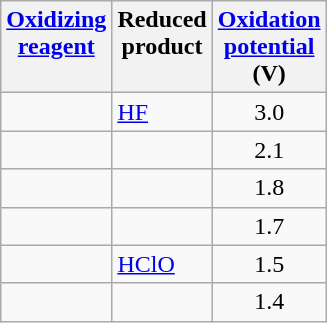<table class="wikitable">
<tr style="vertical-align: top;">
<th><a href='#'>Oxidizing<br>reagent</a></th>
<th>Reduced<br>product</th>
<th><a href='#'>Oxidation<br>potential</a><br>(V)</th>
</tr>
<tr>
<td><a href='#'></a></td>
<td><a href='#'>HF</a></td>
<td align="center">3.0</td>
</tr>
<tr>
<td><a href='#'></a></td>
<td><a href='#'></a></td>
<td align="center">2.1</td>
</tr>
<tr>
<td></td>
<td><a href='#'></a></td>
<td align="center">1.8</td>
</tr>
<tr>
<td><a href='#'></a></td>
<td><a href='#'></a></td>
<td align="center">1.7</td>
</tr>
<tr>
<td><a href='#'></a></td>
<td><a href='#'>HClO</a></td>
<td align="center">1.5</td>
</tr>
<tr>
<td><a href='#'></a></td>
<td><a href='#'></a></td>
<td align="center">1.4</td>
</tr>
</table>
